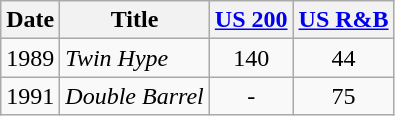<table class="wikitable" style="text-align:center;">
<tr>
<th>Date</th>
<th>Title</th>
<th><a href='#'>US 200</a></th>
<th><a href='#'>US R&B</a></th>
</tr>
<tr>
<td>1989</td>
<td style="text-align:left;"><em>Twin Hype</em></td>
<td>140</td>
<td>44</td>
</tr>
<tr>
<td>1991</td>
<td style="text-align:left;"><em>Double Barrel</em></td>
<td>-</td>
<td>75</td>
</tr>
</table>
